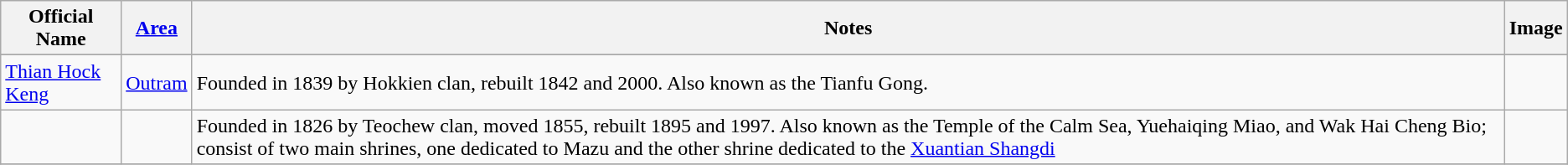<table class="wikitable sortable">
<tr>
<th>Official Name</th>
<th><a href='#'>Area</a></th>
<th>Notes</th>
<th>Image</th>
</tr>
<tr>
</tr>
<tr>
<td><a href='#'>Thian Hock Keng</a></td>
<td><a href='#'>Outram</a></td>
<td>Founded in 1839 by Hokkien clan, rebuilt 1842 and 2000. Also known as the Tianfu Gong.</td>
<td></td>
</tr>
<tr>
<td></td>
<td></td>
<td>Founded in 1826 by Teochew clan, moved 1855, rebuilt 1895 and 1997. Also known as the Temple of the Calm Sea, Yuehaiqing Miao, and Wak Hai Cheng Bio; consist of two main shrines, one dedicated to Mazu and the other shrine dedicated to the <a href='#'>Xuantian Shangdi</a></td>
<td></td>
</tr>
<tr>
</tr>
</table>
